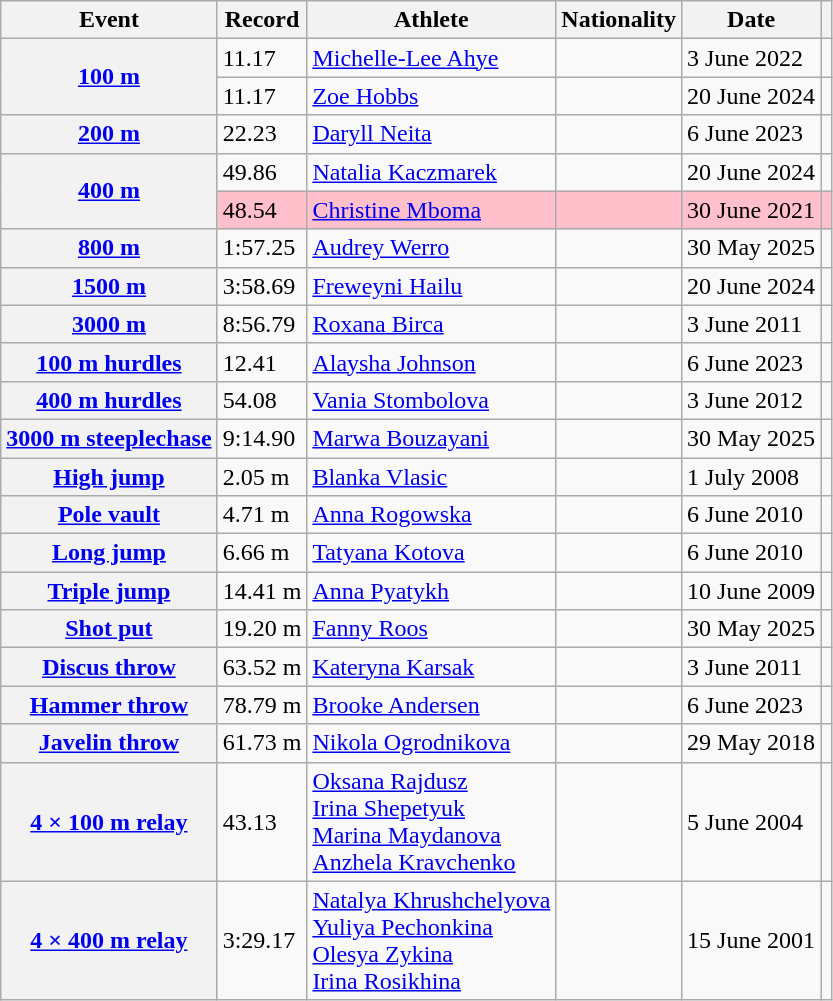<table class="wikitable plainrowheaders sticky-header">
<tr>
<th scope="col">Event</th>
<th scope="col">Record</th>
<th scope="col">Athlete</th>
<th scope="col">Nationality</th>
<th scope="col">Date</th>
<th scope="col"></th>
</tr>
<tr>
<th scope="rowgroup" rowspan="2"><a href='#'>100 m</a></th>
<td>11.17 </td>
<td><a href='#'>Michelle-Lee Ahye</a></td>
<td></td>
<td>3 June 2022</td>
<td></td>
</tr>
<tr>
<td>11.17 </td>
<td><a href='#'>Zoe Hobbs</a></td>
<td></td>
<td>20 June 2024</td>
<td></td>
</tr>
<tr>
<th scope="row"><a href='#'>200 m</a></th>
<td>22.23 </td>
<td><a href='#'>Daryll Neita</a></td>
<td></td>
<td>6 June 2023</td>
<td></td>
</tr>
<tr>
<th scope="rowgroup" rowspan="2"><a href='#'>400 m</a></th>
<td>49.86</td>
<td><a href='#'>Natalia Kaczmarek</a></td>
<td></td>
<td>20 June 2024</td>
<td></td>
</tr>
<tr bgcolor=pink>
<td>48.54 </td>
<td><a href='#'>Christine Mboma</a></td>
<td></td>
<td>30 June 2021</td>
<td></td>
</tr>
<tr>
<th scope="row"><a href='#'>800 m</a></th>
<td>1:57.25</td>
<td><a href='#'>Audrey Werro</a></td>
<td></td>
<td>30 May 2025</td>
<td></td>
</tr>
<tr>
<th scope="row"><a href='#'>1500 m</a></th>
<td>3:58.69</td>
<td><a href='#'>Freweyni Hailu</a></td>
<td></td>
<td>20 June 2024</td>
<td></td>
</tr>
<tr>
<th scope="row"><a href='#'>3000 m</a></th>
<td>8:56.79</td>
<td><a href='#'>Roxana Birca</a></td>
<td></td>
<td>3 June 2011</td>
<td></td>
</tr>
<tr>
<th scope="row"><a href='#'>100 m hurdles</a></th>
<td>12.41 </td>
<td><a href='#'>Alaysha Johnson</a></td>
<td></td>
<td>6 June 2023</td>
<td></td>
</tr>
<tr>
<th scope="row"><a href='#'>400 m hurdles</a></th>
<td>54.08</td>
<td><a href='#'>Vania Stombolova</a></td>
<td></td>
<td>3 June 2012</td>
<td></td>
</tr>
<tr>
<th scope="row"><a href='#'>3000 m steeplechase</a></th>
<td>9:14.90</td>
<td><a href='#'>Marwa Bouzayani</a></td>
<td></td>
<td>30 May 2025</td>
<td></td>
</tr>
<tr>
<th scope="row"><a href='#'>High jump</a></th>
<td>2.05 m</td>
<td><a href='#'>Blanka Vlasic</a></td>
<td></td>
<td>1 July 2008</td>
<td></td>
</tr>
<tr>
<th scope="row"><a href='#'>Pole vault</a></th>
<td>4.71 m</td>
<td><a href='#'>Anna Rogowska</a></td>
<td></td>
<td>6 June 2010</td>
<td></td>
</tr>
<tr>
<th scope="row"><a href='#'>Long jump</a></th>
<td>6.66 m</td>
<td><a href='#'>Tatyana Kotova</a></td>
<td></td>
<td>6 June 2010</td>
<td></td>
</tr>
<tr>
<th scope="row"><a href='#'>Triple jump</a></th>
<td>14.41 m</td>
<td><a href='#'>Anna Pyatykh</a></td>
<td></td>
<td>10 June 2009</td>
<td></td>
</tr>
<tr>
<th scope="row"><a href='#'>Shot put</a></th>
<td>19.20 m</td>
<td><a href='#'>Fanny Roos</a></td>
<td></td>
<td>30 May 2025</td>
<td></td>
</tr>
<tr>
<th scope="row"><a href='#'>Discus throw</a></th>
<td>63.52 m</td>
<td><a href='#'>Kateryna Karsak</a></td>
<td></td>
<td>3 June 2011</td>
<td></td>
</tr>
<tr>
<th scope="row"><a href='#'>Hammer throw</a></th>
<td>78.79 m</td>
<td><a href='#'>Brooke Andersen</a></td>
<td></td>
<td>6 June 2023</td>
<td></td>
</tr>
<tr>
<th scope="row"><a href='#'>Javelin throw</a></th>
<td>61.73 m</td>
<td><a href='#'>Nikola Ogrodnikova</a></td>
<td></td>
<td>29 May 2018</td>
<td></td>
</tr>
<tr>
<th scope="row"><a href='#'>4 × 100 m relay</a></th>
<td>43.13</td>
<td><a href='#'>Oksana Rajdusz</a><br><a href='#'>Irina Shepetyuk</a><br><a href='#'>Marina Maydanova</a><br><a href='#'>Anzhela Kravchenko</a></td>
<td></td>
<td>5 June 2004</td>
<td></td>
</tr>
<tr>
<th scope="row"><a href='#'>4 × 400 m relay</a></th>
<td>3:29.17</td>
<td><a href='#'>Natalya Khrushchelyova</a><br><a href='#'>Yuliya Pechonkina</a><br><a href='#'>Olesya Zykina</a><br><a href='#'>Irina Rosikhina</a></td>
<td></td>
<td>15 June 2001</td>
<td></td>
</tr>
</table>
